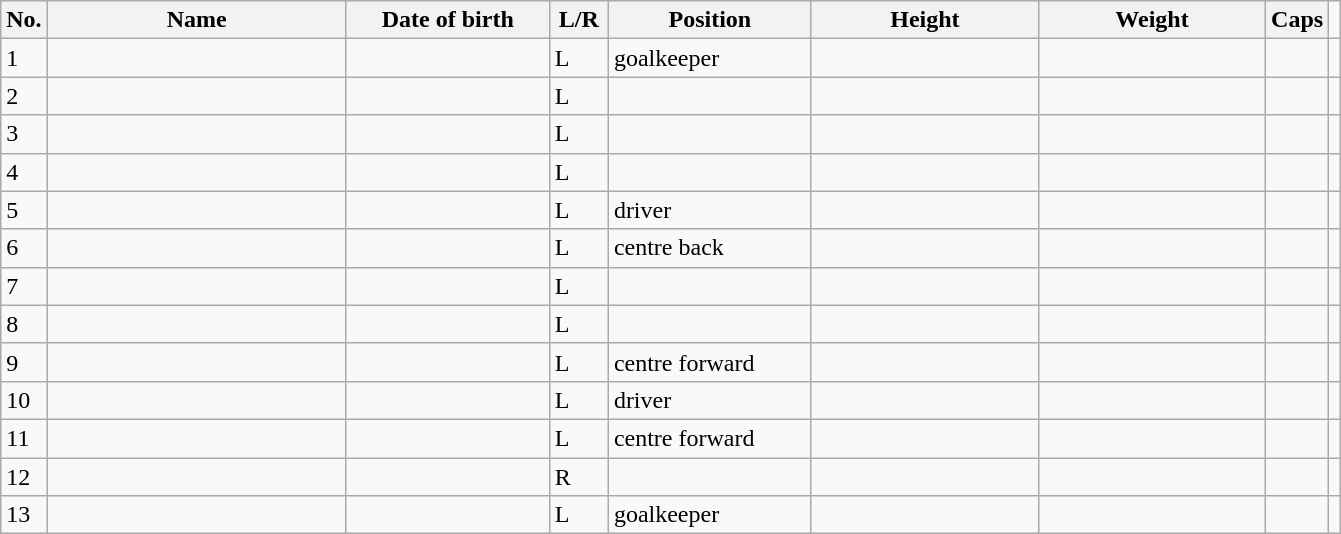<table class=wikitable sortable style=font-size:100%; text-align:center;>
<tr>
<th>No.</th>
<th style=width:12em>Name</th>
<th style=width:8em>Date of birth</th>
<th style=width:2em>L/R</th>
<th style=width:8em>Position</th>
<th style=width:9em>Height</th>
<th style=width:9em>Weight</th>
<th>Caps</th>
</tr>
<tr>
<td>1</td>
<td align=left></td>
<td></td>
<td>L</td>
<td>goalkeeper</td>
<td></td>
<td></td>
<td></td>
<td></td>
</tr>
<tr>
<td>2</td>
<td align=left></td>
<td></td>
<td>L</td>
<td></td>
<td></td>
<td></td>
<td></td>
<td></td>
</tr>
<tr>
<td>3</td>
<td align=left></td>
<td></td>
<td>L</td>
<td></td>
<td></td>
<td></td>
<td></td>
<td></td>
</tr>
<tr>
<td>4</td>
<td align=left></td>
<td></td>
<td>L</td>
<td></td>
<td></td>
<td></td>
<td></td>
<td></td>
</tr>
<tr>
<td>5</td>
<td align=left></td>
<td></td>
<td>L</td>
<td>driver</td>
<td></td>
<td></td>
<td></td>
<td></td>
</tr>
<tr>
<td>6</td>
<td align=left></td>
<td></td>
<td>L</td>
<td>centre back</td>
<td></td>
<td></td>
<td></td>
<td></td>
</tr>
<tr>
<td>7</td>
<td align=left></td>
<td></td>
<td>L</td>
<td></td>
<td></td>
<td></td>
<td></td>
<td></td>
</tr>
<tr>
<td>8</td>
<td align=left></td>
<td></td>
<td>L</td>
<td></td>
<td></td>
<td></td>
<td></td>
<td></td>
</tr>
<tr>
<td>9</td>
<td align=left></td>
<td></td>
<td>L</td>
<td>centre forward</td>
<td></td>
<td></td>
<td></td>
<td></td>
</tr>
<tr>
<td>10</td>
<td align=left></td>
<td></td>
<td>L</td>
<td>driver</td>
<td></td>
<td></td>
<td></td>
<td></td>
</tr>
<tr>
<td>11</td>
<td align=left></td>
<td></td>
<td>L</td>
<td>centre forward</td>
<td></td>
<td></td>
<td></td>
<td></td>
</tr>
<tr>
<td>12</td>
<td align=left></td>
<td></td>
<td>R</td>
<td></td>
<td></td>
<td></td>
<td></td>
<td></td>
</tr>
<tr>
<td>13</td>
<td align=left></td>
<td></td>
<td>L</td>
<td>goalkeeper</td>
<td></td>
<td></td>
<td></td>
<td></td>
</tr>
</table>
